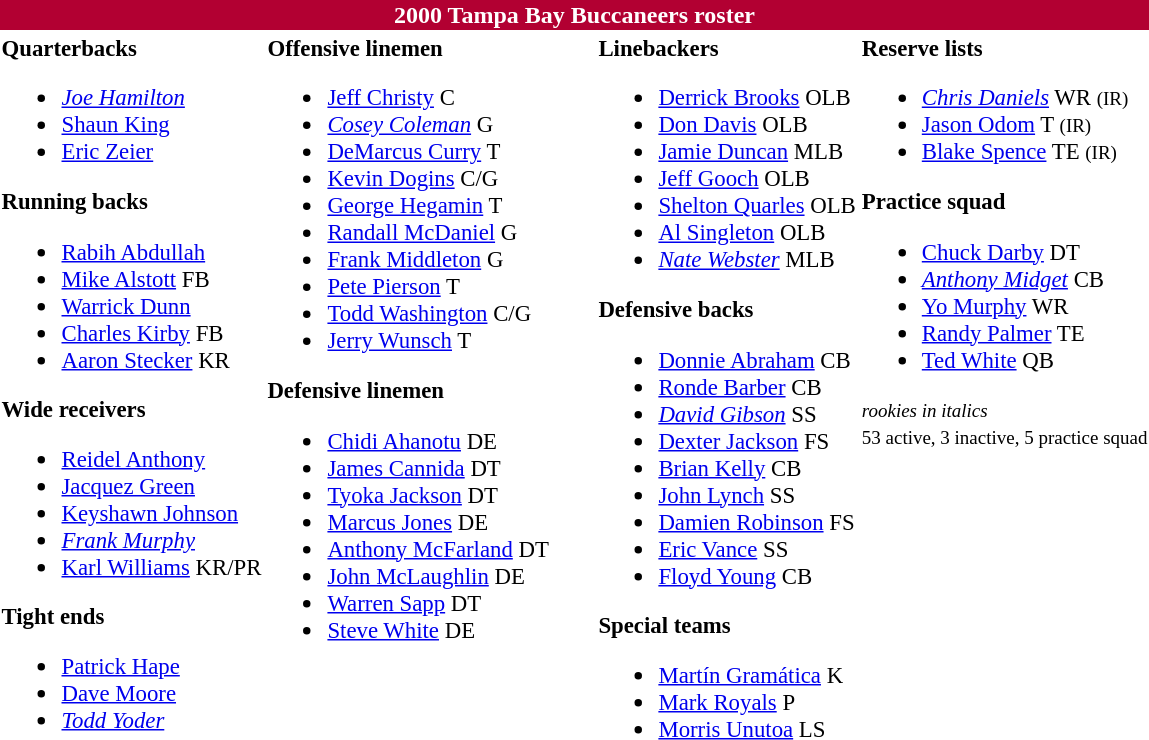<table class="toccolours" style="text-align: left;">
<tr>
<th colspan="9" style="background-color: #b20032; color: white; text-align: center;">2000 Tampa Bay Buccaneers roster</th>
</tr>
<tr>
<td style="font-size: 95%;" valign="top"><strong>Quarterbacks</strong><br><ul><li> <em><a href='#'>Joe Hamilton</a></em></li><li> <a href='#'>Shaun King</a></li><li> <a href='#'>Eric Zeier</a></li></ul><strong>Running backs</strong><ul><li> <a href='#'>Rabih Abdullah</a></li><li> <a href='#'>Mike Alstott</a> FB</li><li> <a href='#'>Warrick Dunn</a></li><li> <a href='#'>Charles Kirby</a> FB</li><li> <a href='#'>Aaron Stecker</a> KR</li></ul><strong>Wide receivers</strong><ul><li> <a href='#'>Reidel Anthony</a></li><li> <a href='#'>Jacquez Green</a></li><li> <a href='#'>Keyshawn Johnson</a></li><li> <em><a href='#'>Frank Murphy</a></em></li><li> <a href='#'>Karl Williams</a> KR/PR</li></ul><strong>Tight ends</strong><ul><li> <a href='#'>Patrick Hape</a></li><li> <a href='#'>Dave Moore</a></li><li> <em><a href='#'>Todd Yoder</a></em></li></ul></td>
<td style="font-size: 95%;" valign="top"><strong>Offensive linemen</strong><br><ul><li> <a href='#'>Jeff Christy</a> C</li><li> <em><a href='#'>Cosey Coleman</a></em> G</li><li> <a href='#'>DeMarcus Curry</a> T</li><li> <a href='#'>Kevin Dogins</a> C/G</li><li> <a href='#'>George Hegamin</a> T</li><li> <a href='#'>Randall McDaniel</a> G</li><li> <a href='#'>Frank Middleton</a> G</li><li> <a href='#'>Pete Pierson</a> T</li><li> <a href='#'>Todd Washington</a> C/G</li><li> <a href='#'>Jerry Wunsch</a> T</li></ul><strong>Defensive linemen</strong><ul><li> <a href='#'>Chidi Ahanotu</a> DE</li><li> <a href='#'>James Cannida</a> DT</li><li> <a href='#'>Tyoka Jackson</a> DT</li><li> <a href='#'>Marcus Jones</a> DE</li><li> <a href='#'>Anthony McFarland</a> DT</li><li> <a href='#'>John McLaughlin</a> DE</li><li> <a href='#'>Warren Sapp</a> DT</li><li> <a href='#'>Steve White</a> DE</li></ul></td>
<td style="width: 25px;"></td>
<td style="font-size: 95%;" valign="top"><strong>Linebackers</strong><br><ul><li> <a href='#'>Derrick Brooks</a> OLB</li><li> <a href='#'>Don Davis</a> OLB</li><li> <a href='#'>Jamie Duncan</a> MLB</li><li> <a href='#'>Jeff Gooch</a> OLB</li><li> <a href='#'>Shelton Quarles</a> OLB</li><li> <a href='#'>Al Singleton</a> OLB</li><li> <em><a href='#'>Nate Webster</a></em> MLB</li></ul><strong>Defensive backs</strong><ul><li> <a href='#'>Donnie Abraham</a> CB</li><li> <a href='#'>Ronde Barber</a> CB</li><li> <em><a href='#'>David Gibson</a></em> SS</li><li> <a href='#'>Dexter Jackson</a> FS</li><li> <a href='#'>Brian Kelly</a> CB</li><li> <a href='#'>John Lynch</a> SS</li><li> <a href='#'>Damien Robinson</a> FS</li><li> <a href='#'>Eric Vance</a> SS</li><li>  <a href='#'>Floyd Young</a> CB</li></ul><strong>Special teams</strong><ul><li> <a href='#'>Martín Gramática</a> K</li><li> <a href='#'>Mark Royals</a> P</li><li> <a href='#'>Morris Unutoa</a> LS</li></ul></td>
<td style="font-size: 95%;" valign="top"><strong>Reserve lists</strong><br><ul><li> <em><a href='#'>Chris Daniels</a></em> WR <small>(IR)</small> </li><li> <a href='#'>Jason Odom</a> T <small>(IR)</small> </li><li> <a href='#'>Blake Spence</a> TE <small>(IR)</small> </li></ul><strong>Practice squad</strong><ul><li> <a href='#'>Chuck Darby</a> DT</li><li> <em><a href='#'>Anthony Midget</a></em> CB</li><li> <a href='#'>Yo Murphy</a> WR</li><li> <a href='#'>Randy Palmer</a> TE</li><li> <a href='#'>Ted White</a> QB</li></ul><small><em>rookies in italics</em><br></small>
<small>53 active, 3 inactive, 5 practice squad</small></td>
</tr>
<tr>
</tr>
</table>
